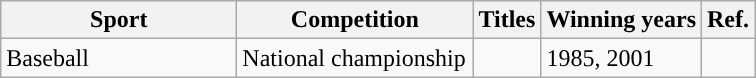<table class="wikitable"; style= "text-align: ">
<tr>
<th width=150px>Sport</th>
<th width=150px>Competition</th>
<th width=px>Titles</th>
<th width=px>Winning years</th>
<th width=px>Ref.</th>
</tr>
<tr>
<td>Baseball</td>
<td>National championship</td>
<td></td>
<td>1985, 2001</td>
<td></td>
</tr>
</table>
